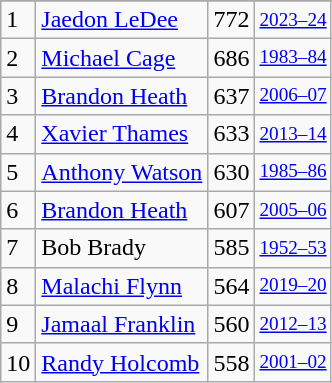<table class="wikitable">
<tr>
</tr>
<tr>
<td>1</td>
<td><a href='#'>Jaedon LeDee</a></td>
<td>772</td>
<td style="font-size:80%;"><a href='#'>2023–24</a></td>
</tr>
<tr>
<td>2</td>
<td><a href='#'>Michael Cage</a></td>
<td>686</td>
<td style="font-size:80%;"><a href='#'>1983–84</a></td>
</tr>
<tr>
<td>3</td>
<td><a href='#'>Brandon Heath</a></td>
<td>637</td>
<td style="font-size:80%;"><a href='#'>2006–07</a></td>
</tr>
<tr>
<td>4</td>
<td><a href='#'>Xavier Thames</a></td>
<td>633</td>
<td style="font-size:80%;"><a href='#'>2013–14</a></td>
</tr>
<tr>
<td>5</td>
<td><a href='#'>Anthony Watson</a></td>
<td>630</td>
<td style="font-size:80%;"><a href='#'>1985–86</a></td>
</tr>
<tr>
<td>6</td>
<td><a href='#'>Brandon Heath</a></td>
<td>607</td>
<td style="font-size:80%;"><a href='#'>2005–06</a></td>
</tr>
<tr>
<td>7</td>
<td>Bob Brady</td>
<td>585</td>
<td style="font-size:80%;"><a href='#'>1952–53</a></td>
</tr>
<tr>
<td>8</td>
<td><a href='#'>Malachi Flynn</a></td>
<td>564</td>
<td style="font-size:80%;"><a href='#'>2019–20</a></td>
</tr>
<tr>
<td>9</td>
<td><a href='#'>Jamaal Franklin</a></td>
<td>560</td>
<td style="font-size:80%;"><a href='#'>2012–13</a></td>
</tr>
<tr>
<td>10</td>
<td><a href='#'>Randy Holcomb</a></td>
<td>558</td>
<td style="font-size:80%;"><a href='#'>2001–02</a></td>
</tr>
</table>
